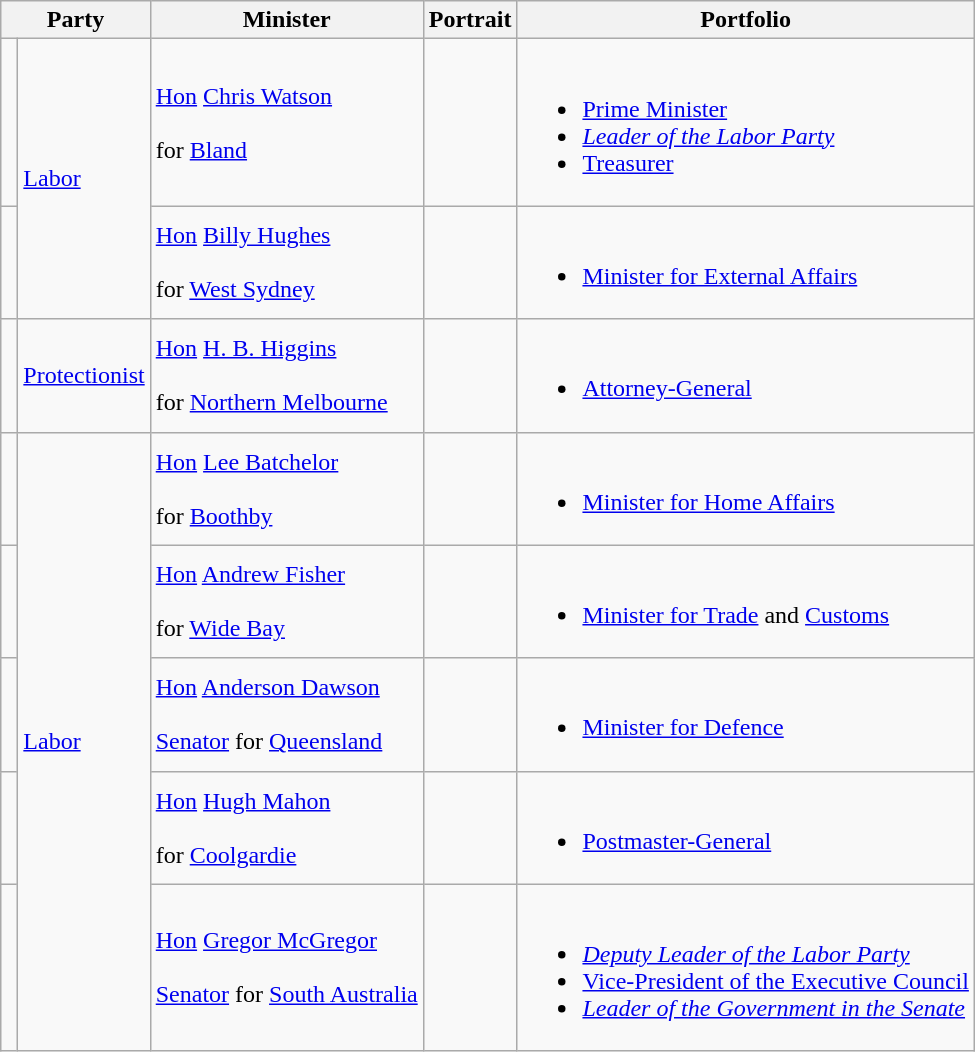<table class="wikitable sortable">
<tr>
<th colspan="2">Party</th>
<th>Minister</th>
<th>Portrait</th>
<th>Portfolio</th>
</tr>
<tr>
<td> </td>
<td rowspan=2><a href='#'>Labor</a></td>
<td><a href='#'>Hon</a> <a href='#'>Chris Watson</a> <br><br> for <a href='#'>Bland</a> <br></td>
<td></td>
<td><br><ul><li><a href='#'>Prime Minister</a></li><li><em><a href='#'>Leader of the Labor Party</a></em></li><li><a href='#'>Treasurer</a></li></ul></td>
</tr>
<tr>
<td> </td>
<td><a href='#'>Hon</a> <a href='#'>Billy Hughes</a> <br><br> for <a href='#'>West Sydney</a> <br></td>
<td></td>
<td><br><ul><li><a href='#'>Minister for External Affairs</a></li></ul></td>
</tr>
<tr>
<td> </td>
<td rowspan=1><a href='#'>Protectionist</a></td>
<td><a href='#'>Hon</a> <a href='#'>H. B. Higgins</a>  <br><br> for <a href='#'>Northern Melbourne</a> <br></td>
<td></td>
<td><br><ul><li><a href='#'>Attorney-General</a></li></ul></td>
</tr>
<tr>
<td> </td>
<td rowspan=5><a href='#'>Labor</a></td>
<td><a href='#'>Hon</a> <a href='#'>Lee Batchelor</a> <br><br> for <a href='#'>Boothby</a> <br></td>
<td></td>
<td><br><ul><li><a href='#'>Minister for Home Affairs</a></li></ul></td>
</tr>
<tr>
<td> </td>
<td><a href='#'>Hon</a> <a href='#'>Andrew Fisher</a> <br><br> for <a href='#'>Wide Bay</a> <br></td>
<td></td>
<td><br><ul><li><a href='#'>Minister for Trade</a> and <a href='#'>Customs</a></li></ul></td>
</tr>
<tr>
<td> </td>
<td><a href='#'>Hon</a> <a href='#'>Anderson Dawson</a> <br><br><a href='#'>Senator</a> for <a href='#'>Queensland</a> <br></td>
<td></td>
<td><br><ul><li><a href='#'>Minister for Defence</a></li></ul></td>
</tr>
<tr>
<td> </td>
<td><a href='#'>Hon</a> <a href='#'>Hugh Mahon</a> <br><br> for <a href='#'>Coolgardie</a> <br></td>
<td></td>
<td><br><ul><li><a href='#'>Postmaster-General</a></li></ul></td>
</tr>
<tr>
<td> </td>
<td><a href='#'>Hon</a> <a href='#'>Gregor McGregor</a> <br><br><a href='#'>Senator</a> for <a href='#'>South Australia</a> <br></td>
<td></td>
<td><br><ul><li><em><a href='#'>Deputy Leader of the Labor Party</a></em></li><li><a href='#'>Vice-President of the Executive Council</a></li><li><em><a href='#'>Leader of the Government in the Senate</a></em></li></ul></td>
</tr>
</table>
